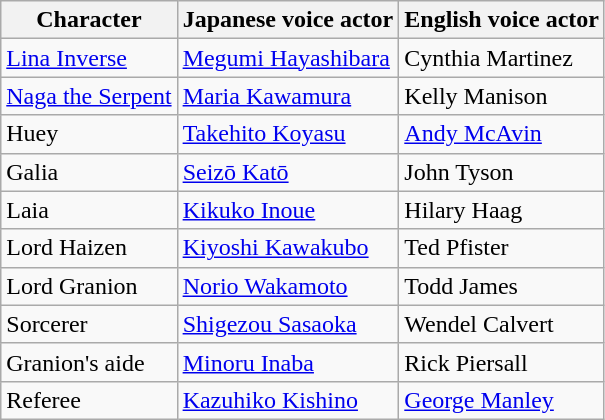<table class="wikitable">
<tr>
<th>Character</th>
<th>Japanese voice actor</th>
<th>English voice actor</th>
</tr>
<tr>
<td><a href='#'>Lina Inverse</a></td>
<td><a href='#'>Megumi Hayashibara</a></td>
<td>Cynthia Martinez</td>
</tr>
<tr>
<td><a href='#'>Naga the Serpent</a></td>
<td><a href='#'>Maria Kawamura</a></td>
<td>Kelly Manison</td>
</tr>
<tr>
<td>Huey</td>
<td><a href='#'>Takehito Koyasu</a></td>
<td><a href='#'>Andy McAvin</a></td>
</tr>
<tr>
<td>Galia</td>
<td><a href='#'>Seizō Katō</a></td>
<td>John Tyson</td>
</tr>
<tr>
<td>Laia</td>
<td><a href='#'>Kikuko Inoue</a></td>
<td>Hilary Haag</td>
</tr>
<tr>
<td>Lord Haizen</td>
<td><a href='#'>Kiyoshi Kawakubo</a></td>
<td>Ted Pfister</td>
</tr>
<tr>
<td>Lord Granion</td>
<td><a href='#'>Norio Wakamoto</a></td>
<td>Todd James</td>
</tr>
<tr>
<td>Sorcerer</td>
<td><a href='#'>Shigezou Sasaoka</a></td>
<td>Wendel Calvert</td>
</tr>
<tr>
<td>Granion's aide</td>
<td><a href='#'>Minoru Inaba</a></td>
<td>Rick Piersall</td>
</tr>
<tr>
<td>Referee</td>
<td><a href='#'>Kazuhiko Kishino</a></td>
<td><a href='#'>George Manley</a></td>
</tr>
</table>
